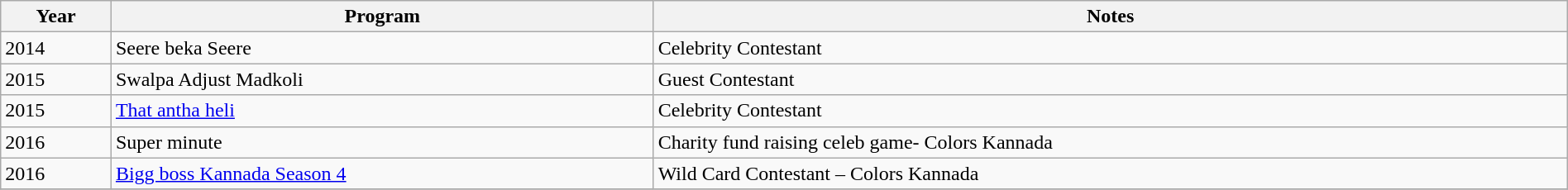<table class="wikitable" style="width:100%">
<tr>
<th>Year</th>
<th>Program</th>
<th>Notes</th>
</tr>
<tr>
<td>2014</td>
<td>Seere beka Seere</td>
<td>Celebrity Contestant</td>
</tr>
<tr>
<td>2015</td>
<td>Swalpa Adjust Madkoli</td>
<td>Guest Contestant</td>
</tr>
<tr>
<td>2015</td>
<td><a href='#'>That antha heli</a></td>
<td>Celebrity Contestant</td>
</tr>
<tr>
<td>2016</td>
<td>Super minute</td>
<td>Charity fund raising celeb game- Colors Kannada</td>
</tr>
<tr>
<td>2016</td>
<td><a href='#'>Bigg boss Kannada Season 4</a></td>
<td>Wild Card Contestant – Colors Kannada</td>
</tr>
<tr>
</tr>
</table>
